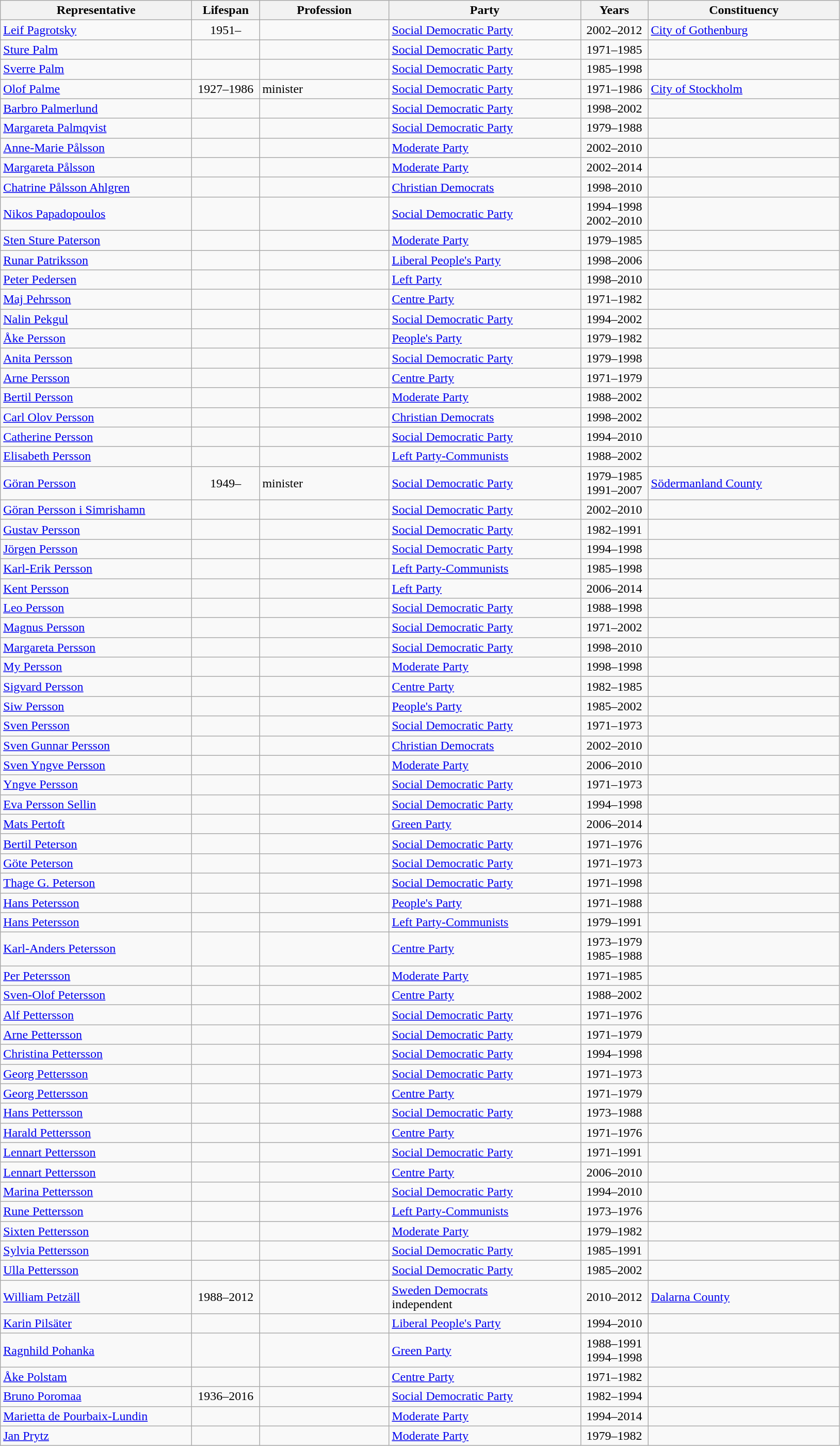<table class="wikitable">
<tr>
<th style="width:15em">Representative</th>
<th style="width:5em">Lifespan</th>
<th style="width:10em">Profession</th>
<th style="width:15em">Party</th>
<th style="width:5em">Years</th>
<th style="width:15em">Constituency</th>
</tr>
<tr>
<td><a href='#'>Leif Pagrotsky</a></td>
<td align=center>1951–</td>
<td></td>
<td> <a href='#'>Social Democratic Party</a></td>
<td align=center>2002–2012</td>
<td><a href='#'>City of Gothenburg</a></td>
</tr>
<tr>
<td><a href='#'>Sture Palm</a></td>
<td align=center></td>
<td></td>
<td> <a href='#'>Social Democratic Party</a></td>
<td align=center>1971–1985</td>
<td></td>
</tr>
<tr>
<td><a href='#'>Sverre Palm</a></td>
<td align=center></td>
<td></td>
<td> <a href='#'>Social Democratic Party</a></td>
<td align=center>1985–1998</td>
<td></td>
</tr>
<tr>
<td><a href='#'>Olof Palme</a></td>
<td align=center>1927–1986</td>
<td>minister</td>
<td> <a href='#'>Social Democratic Party</a></td>
<td align=center>1971–1986</td>
<td><a href='#'>City of Stockholm</a></td>
</tr>
<tr>
<td><a href='#'>Barbro Palmerlund</a></td>
<td align=center></td>
<td></td>
<td> <a href='#'>Social Democratic Party</a></td>
<td align=center>1998–2002</td>
<td></td>
</tr>
<tr>
<td><a href='#'>Margareta Palmqvist</a></td>
<td align=center></td>
<td></td>
<td> <a href='#'>Social Democratic Party</a></td>
<td align=center>1979–1988</td>
<td></td>
</tr>
<tr>
<td><a href='#'>Anne-Marie Pålsson</a></td>
<td align=center></td>
<td></td>
<td> <a href='#'>Moderate Party</a></td>
<td align=center>2002–2010</td>
<td></td>
</tr>
<tr>
<td><a href='#'>Margareta Pålsson</a></td>
<td align=center></td>
<td></td>
<td> <a href='#'>Moderate Party</a></td>
<td align=center>2002–2014</td>
<td></td>
</tr>
<tr>
<td><a href='#'>Chatrine Pålsson Ahlgren</a></td>
<td align=center></td>
<td></td>
<td> <a href='#'>Christian Democrats</a></td>
<td align=center>1998–2010</td>
<td></td>
</tr>
<tr>
<td><a href='#'>Nikos Papadopoulos</a></td>
<td align=center></td>
<td></td>
<td> <a href='#'>Social Democratic Party</a></td>
<td align=center>1994–1998<br>2002–2010</td>
<td></td>
</tr>
<tr>
<td><a href='#'>Sten Sture Paterson</a></td>
<td align=center></td>
<td></td>
<td> <a href='#'>Moderate Party</a></td>
<td align=center>1979–1985</td>
<td></td>
</tr>
<tr>
<td><a href='#'>Runar Patriksson</a></td>
<td align=center></td>
<td></td>
<td> <a href='#'>Liberal People's Party</a></td>
<td align=center>1998–2006</td>
<td></td>
</tr>
<tr>
<td><a href='#'>Peter Pedersen</a></td>
<td align=center></td>
<td></td>
<td> <a href='#'>Left Party</a></td>
<td align=center>1998–2010</td>
<td></td>
</tr>
<tr>
<td><a href='#'>Maj Pehrsson</a></td>
<td align=center></td>
<td></td>
<td> <a href='#'>Centre Party</a></td>
<td align=center>1971–1982</td>
<td></td>
</tr>
<tr>
<td><a href='#'>Nalin Pekgul</a></td>
<td align=center></td>
<td></td>
<td> <a href='#'>Social Democratic Party</a></td>
<td align=center>1994–2002</td>
<td></td>
</tr>
<tr>
<td><a href='#'>Åke Persson</a></td>
<td align=center></td>
<td></td>
<td> <a href='#'>People's Party</a></td>
<td align=center>1979–1982</td>
<td></td>
</tr>
<tr>
<td><a href='#'>Anita Persson</a></td>
<td align=center></td>
<td></td>
<td> <a href='#'>Social Democratic Party</a></td>
<td align=center>1979–1998</td>
<td></td>
</tr>
<tr>
<td><a href='#'>Arne Persson</a></td>
<td align=center></td>
<td></td>
<td> <a href='#'>Centre Party</a></td>
<td align=center>1971–1979</td>
<td></td>
</tr>
<tr>
<td><a href='#'>Bertil Persson</a></td>
<td align=center></td>
<td></td>
<td> <a href='#'>Moderate Party</a></td>
<td align=center>1988–2002</td>
<td></td>
</tr>
<tr>
<td><a href='#'>Carl Olov Persson</a></td>
<td align=center></td>
<td></td>
<td> <a href='#'>Christian Democrats</a></td>
<td align=center>1998–2002</td>
<td></td>
</tr>
<tr>
<td><a href='#'>Catherine Persson</a></td>
<td align=center></td>
<td></td>
<td> <a href='#'>Social Democratic Party</a></td>
<td align=center>1994–2010</td>
<td></td>
</tr>
<tr>
<td><a href='#'>Elisabeth Persson</a></td>
<td align=center></td>
<td></td>
<td> <a href='#'>Left Party-Communists</a></td>
<td align=center>1988–2002</td>
<td></td>
</tr>
<tr>
<td><a href='#'>Göran Persson</a></td>
<td align=center>1949–</td>
<td>minister</td>
<td> <a href='#'>Social Democratic Party</a></td>
<td align=center>1979–1985<br>1991–2007</td>
<td><a href='#'>Södermanland County</a></td>
</tr>
<tr>
<td><a href='#'>Göran Persson i Simrishamn</a></td>
<td align=center></td>
<td></td>
<td> <a href='#'>Social Democratic Party</a></td>
<td align=center>2002–2010</td>
<td></td>
</tr>
<tr>
<td><a href='#'>Gustav Persson</a></td>
<td align=center></td>
<td></td>
<td> <a href='#'>Social Democratic Party</a></td>
<td align=center>1982–1991</td>
<td></td>
</tr>
<tr>
<td><a href='#'>Jörgen Persson</a></td>
<td align=center></td>
<td></td>
<td> <a href='#'>Social Democratic Party</a></td>
<td align=center>1994–1998</td>
<td></td>
</tr>
<tr>
<td><a href='#'>Karl-Erik Persson</a></td>
<td align=center></td>
<td></td>
<td> <a href='#'>Left Party-Communists</a></td>
<td align=center>1985–1998</td>
<td></td>
</tr>
<tr>
<td><a href='#'>Kent Persson</a></td>
<td align=center></td>
<td></td>
<td> <a href='#'>Left Party</a></td>
<td align=center>2006–2014</td>
<td></td>
</tr>
<tr>
<td><a href='#'>Leo Persson</a></td>
<td align=center></td>
<td></td>
<td> <a href='#'>Social Democratic Party</a></td>
<td align=center>1988–1998</td>
<td></td>
</tr>
<tr>
<td><a href='#'>Magnus Persson</a></td>
<td align=center></td>
<td></td>
<td> <a href='#'>Social Democratic Party</a></td>
<td align=center>1971–2002</td>
<td></td>
</tr>
<tr>
<td><a href='#'>Margareta Persson</a></td>
<td align=center></td>
<td></td>
<td> <a href='#'>Social Democratic Party</a></td>
<td align=center>1998–2010</td>
<td></td>
</tr>
<tr>
<td><a href='#'>My Persson</a></td>
<td align=center></td>
<td></td>
<td> <a href='#'>Moderate Party</a></td>
<td align=center>1998–1998</td>
<td></td>
</tr>
<tr>
<td><a href='#'>Sigvard Persson</a></td>
<td align=center></td>
<td></td>
<td> <a href='#'>Centre Party</a></td>
<td align=center>1982–1985</td>
<td></td>
</tr>
<tr>
<td><a href='#'>Siw Persson</a></td>
<td align=center></td>
<td></td>
<td> <a href='#'>People's Party</a></td>
<td align=center>1985–2002</td>
<td></td>
</tr>
<tr>
<td><a href='#'>Sven Persson</a></td>
<td align=center></td>
<td></td>
<td> <a href='#'>Social Democratic Party</a></td>
<td align=center>1971–1973</td>
<td></td>
</tr>
<tr>
<td><a href='#'>Sven Gunnar Persson</a></td>
<td align=center></td>
<td></td>
<td> <a href='#'>Christian Democrats</a></td>
<td align=center>2002–2010</td>
<td></td>
</tr>
<tr>
<td><a href='#'>Sven Yngve Persson</a></td>
<td align=center></td>
<td></td>
<td> <a href='#'>Moderate Party</a></td>
<td align=center>2006–2010</td>
<td></td>
</tr>
<tr>
<td><a href='#'>Yngve Persson</a></td>
<td align=center></td>
<td></td>
<td> <a href='#'>Social Democratic Party</a></td>
<td align=center>1971–1973</td>
<td></td>
</tr>
<tr>
<td><a href='#'>Eva Persson Sellin</a></td>
<td align=center></td>
<td></td>
<td> <a href='#'>Social Democratic Party</a></td>
<td align=center>1994–1998</td>
<td></td>
</tr>
<tr>
<td><a href='#'>Mats Pertoft</a></td>
<td align=center></td>
<td></td>
<td> <a href='#'>Green Party</a></td>
<td align=center>2006–2014</td>
<td></td>
</tr>
<tr>
<td><a href='#'>Bertil Peterson</a></td>
<td align=center></td>
<td></td>
<td> <a href='#'>Social Democratic Party</a></td>
<td align=center>1971–1976</td>
<td></td>
</tr>
<tr>
<td><a href='#'>Göte Peterson</a></td>
<td align=center></td>
<td></td>
<td> <a href='#'>Social Democratic Party</a></td>
<td align=center>1971–1973</td>
<td></td>
</tr>
<tr>
<td><a href='#'>Thage G. Peterson</a></td>
<td align=center></td>
<td></td>
<td> <a href='#'>Social Democratic Party</a></td>
<td align=center>1971–1998</td>
<td></td>
</tr>
<tr>
<td><a href='#'>Hans Petersson</a></td>
<td align=center></td>
<td></td>
<td> <a href='#'>People's Party</a></td>
<td align=center>1971–1988</td>
<td></td>
</tr>
<tr>
<td><a href='#'>Hans Petersson</a></td>
<td align=center></td>
<td></td>
<td> <a href='#'>Left Party-Communists</a></td>
<td align=center>1979–1991</td>
<td></td>
</tr>
<tr>
<td><a href='#'>Karl-Anders Petersson</a></td>
<td align=center></td>
<td></td>
<td> <a href='#'>Centre Party</a></td>
<td align=center>1973–1979<br>1985–1988</td>
<td></td>
</tr>
<tr>
<td><a href='#'>Per Petersson</a></td>
<td align=center></td>
<td></td>
<td> <a href='#'>Moderate Party</a></td>
<td align=center>1971–1985</td>
<td></td>
</tr>
<tr>
<td><a href='#'>Sven-Olof Petersson</a></td>
<td align=center></td>
<td></td>
<td> <a href='#'>Centre Party</a></td>
<td align=center>1988–2002</td>
<td></td>
</tr>
<tr>
<td><a href='#'>Alf Pettersson</a></td>
<td align=center></td>
<td></td>
<td> <a href='#'>Social Democratic Party</a></td>
<td align=center>1971–1976</td>
<td></td>
</tr>
<tr>
<td><a href='#'>Arne Pettersson</a></td>
<td align=center></td>
<td></td>
<td> <a href='#'>Social Democratic Party</a></td>
<td align=center>1971–1979</td>
<td></td>
</tr>
<tr>
<td><a href='#'>Christina Pettersson</a></td>
<td align=center></td>
<td></td>
<td> <a href='#'>Social Democratic Party</a></td>
<td align=center>1994–1998</td>
<td></td>
</tr>
<tr>
<td><a href='#'>Georg Pettersson</a></td>
<td align=center></td>
<td></td>
<td> <a href='#'>Social Democratic Party</a></td>
<td align=center>1971–1973</td>
<td></td>
</tr>
<tr>
<td><a href='#'>Georg Pettersson</a></td>
<td align=center></td>
<td></td>
<td> <a href='#'>Centre Party</a></td>
<td align=center>1971–1979</td>
<td></td>
</tr>
<tr>
<td><a href='#'>Hans Pettersson</a></td>
<td align=center></td>
<td></td>
<td> <a href='#'>Social Democratic Party</a></td>
<td align=center>1973–1988</td>
<td></td>
</tr>
<tr>
<td><a href='#'>Harald Pettersson</a></td>
<td align=center></td>
<td></td>
<td> <a href='#'>Centre Party</a></td>
<td align=center>1971–1976</td>
<td></td>
</tr>
<tr>
<td><a href='#'>Lennart Pettersson</a></td>
<td align=center></td>
<td></td>
<td> <a href='#'>Social Democratic Party</a></td>
<td align=center>1971–1991</td>
<td></td>
</tr>
<tr>
<td><a href='#'>Lennart Pettersson</a></td>
<td align=center></td>
<td></td>
<td> <a href='#'>Centre Party</a></td>
<td align=center>2006–2010</td>
<td></td>
</tr>
<tr>
<td><a href='#'>Marina Pettersson</a></td>
<td align=center></td>
<td></td>
<td> <a href='#'>Social Democratic Party</a></td>
<td align=center>1994–2010</td>
<td></td>
</tr>
<tr>
<td><a href='#'>Rune Pettersson</a></td>
<td align=center></td>
<td></td>
<td> <a href='#'>Left Party-Communists</a></td>
<td align=center>1973–1976</td>
<td></td>
</tr>
<tr>
<td><a href='#'>Sixten Pettersson</a></td>
<td align=center></td>
<td></td>
<td> <a href='#'>Moderate Party</a></td>
<td align=center>1979–1982</td>
<td></td>
</tr>
<tr>
<td><a href='#'>Sylvia Pettersson</a></td>
<td align=center></td>
<td></td>
<td> <a href='#'>Social Democratic Party</a></td>
<td align=center>1985–1991</td>
<td></td>
</tr>
<tr>
<td><a href='#'>Ulla Pettersson</a></td>
<td align=center></td>
<td></td>
<td> <a href='#'>Social Democratic Party</a></td>
<td align=center>1985–2002</td>
<td></td>
</tr>
<tr>
<td><a href='#'>William Petzäll</a></td>
<td align=center>1988–2012</td>
<td></td>
<td> <a href='#'>Sweden Democrats</a><br> independent</td>
<td align=center>2010–2012</td>
<td><a href='#'>Dalarna County</a></td>
</tr>
<tr>
<td><a href='#'>Karin Pilsäter</a></td>
<td align=center></td>
<td></td>
<td> <a href='#'>Liberal People's Party</a></td>
<td align=center>1994–2010</td>
<td></td>
</tr>
<tr>
<td><a href='#'>Ragnhild Pohanka</a></td>
<td align=center></td>
<td></td>
<td> <a href='#'>Green Party</a></td>
<td align=center>1988–1991<br>1994–1998</td>
<td></td>
</tr>
<tr>
<td><a href='#'>Åke Polstam</a></td>
<td align=center></td>
<td></td>
<td> <a href='#'>Centre Party</a></td>
<td align=center>1971–1982</td>
<td></td>
</tr>
<tr>
<td><a href='#'>Bruno Poromaa</a></td>
<td align=center>1936–2016</td>
<td></td>
<td> <a href='#'>Social Democratic Party</a></td>
<td align=center>1982–1994</td>
<td></td>
</tr>
<tr>
<td><a href='#'>Marietta de Pourbaix-Lundin</a></td>
<td align=center></td>
<td></td>
<td> <a href='#'>Moderate Party</a></td>
<td align=center>1994–2014</td>
<td></td>
</tr>
<tr>
<td><a href='#'>Jan Prytz</a></td>
<td align=center></td>
<td></td>
<td> <a href='#'>Moderate Party</a></td>
<td align=center>1979–1982</td>
<td></td>
</tr>
</table>
